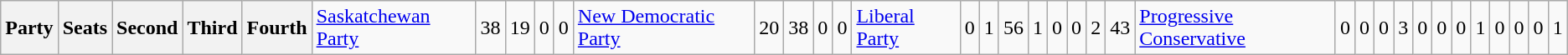<table class="wikitable">
<tr>
<th colspan=2>Party</th>
<th>Seats</th>
<th>Second</th>
<th>Third</th>
<th>Fourth<br></th>
<td><a href='#'>Saskatchewan Party</a></td>
<td align=center>38</td>
<td align=center>19</td>
<td align=center>0</td>
<td align=center>0<br></td>
<td><a href='#'>New Democratic Party</a></td>
<td align=center>20</td>
<td align=center>38</td>
<td align=center>0</td>
<td align=center>0<br></td>
<td><a href='#'>Liberal Party</a></td>
<td align=center>0</td>
<td align=center>1</td>
<td align=center>56</td>
<td align=center>1<br></td>
<td align=center>0</td>
<td align=center>0</td>
<td align=center>2</td>
<td align=center>43<br></td>
<td><a href='#'>Progressive Conservative</a></td>
<td align=center>0</td>
<td align=center>0</td>
<td align=center>0</td>
<td align=center>3<br></td>
<td align=center>0</td>
<td align=center>0</td>
<td align=center>0</td>
<td align=center>1<br></td>
<td align=center>0</td>
<td align=center>0</td>
<td align=center>0</td>
<td align=center>1</td>
</tr>
</table>
